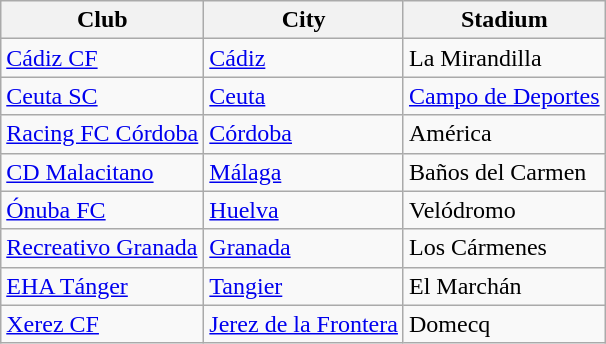<table class="wikitable sortable" style="text-align: left;">
<tr>
<th>Club</th>
<th>City</th>
<th>Stadium</th>
</tr>
<tr>
<td><a href='#'>Cádiz CF</a></td>
<td><a href='#'>Cádiz</a></td>
<td>La Mirandilla</td>
</tr>
<tr>
<td><a href='#'>Ceuta SC</a></td>
<td><a href='#'>Ceuta</a></td>
<td><a href='#'>Campo de Deportes</a></td>
</tr>
<tr>
<td><a href='#'>Racing FC Córdoba</a></td>
<td><a href='#'>Córdoba</a></td>
<td>América</td>
</tr>
<tr>
<td><a href='#'>CD Malacitano</a></td>
<td><a href='#'>Málaga</a></td>
<td>Baños del Carmen</td>
</tr>
<tr>
<td><a href='#'>Ónuba FC</a></td>
<td><a href='#'>Huelva</a></td>
<td>Velódromo</td>
</tr>
<tr>
<td><a href='#'>Recreativo Granada</a></td>
<td><a href='#'>Granada</a></td>
<td>Los Cármenes</td>
</tr>
<tr>
<td><a href='#'>EHA Tánger</a></td>
<td><a href='#'>Tangier</a></td>
<td>El Marchán</td>
</tr>
<tr>
<td><a href='#'>Xerez CF</a></td>
<td><a href='#'>Jerez de la Frontera</a></td>
<td>Domecq</td>
</tr>
</table>
